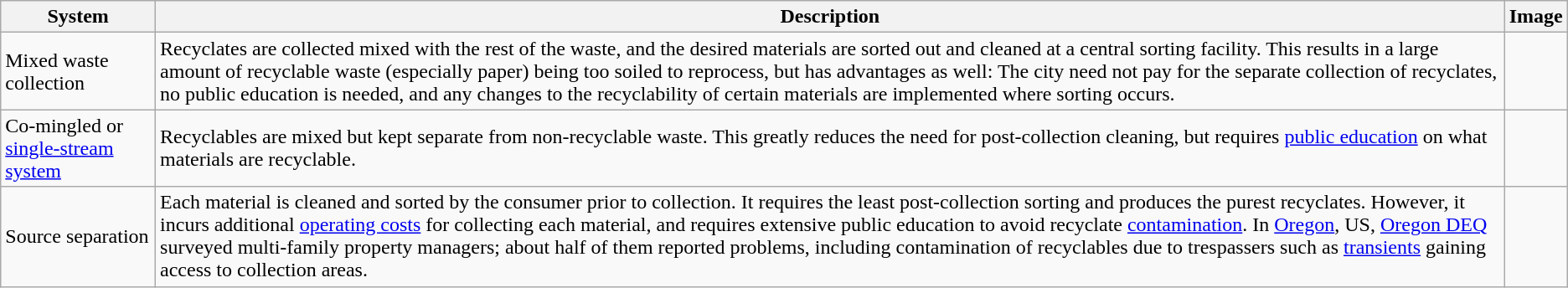<table class="wikitable">
<tr>
<th>System</th>
<th>Description</th>
<th>Image</th>
</tr>
<tr>
<td>Mixed waste collection</td>
<td>Recyclates are collected mixed with the rest of the waste, and the desired materials are sorted out and cleaned at a central sorting facility. This results in a large amount of recyclable waste (especially paper) being too soiled to reprocess, but has advantages as well: The city need not pay for the separate collection of recyclates, no public education is needed, and any changes to the recyclability of certain materials are implemented where sorting occurs.</td>
<td></td>
</tr>
<tr>
<td>Co-mingled or <a href='#'>single-stream system</a></td>
<td>Recyclables are mixed but kept separate from non-recyclable waste. This greatly reduces the need for post-collection cleaning, but requires <a href='#'>public education</a> on what materials are recyclable.</td>
<td></td>
</tr>
<tr>
<td>Source separation</td>
<td>Each material is cleaned and sorted by the consumer prior to collection. It requires the least post-collection sorting and produces the purest recyclates. However, it incurs additional <a href='#'>operating costs</a> for collecting each material, and requires extensive public education to avoid recyclate <a href='#'>contamination</a>. In <a href='#'>Oregon</a>, US, <a href='#'>Oregon DEQ</a> surveyed multi-family property managers; about half of them reported problems, including contamination of recyclables due to trespassers such as <a href='#'>transients</a> gaining access to collection areas.</td>
<td></td>
</tr>
</table>
